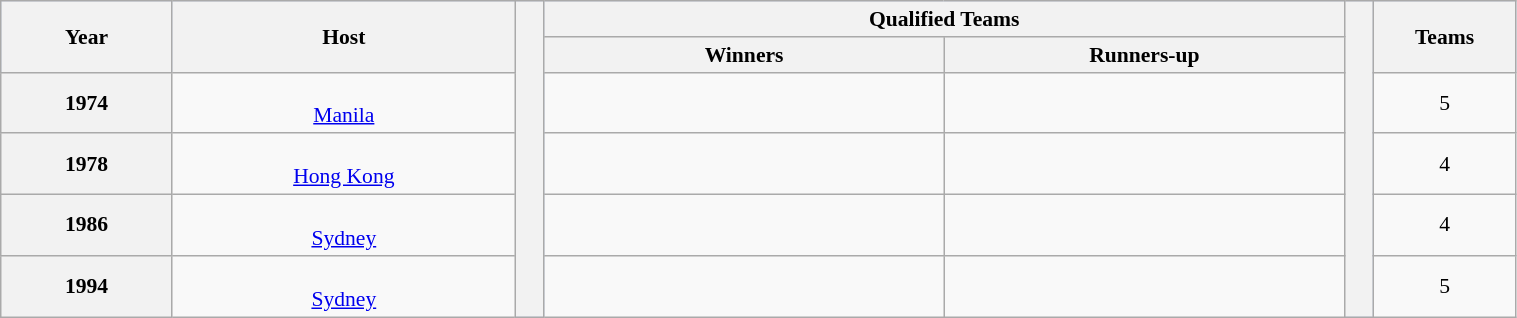<table class="wikitable" style="font-size:90%; width: 80%; text-align: center;">
<tr bgcolor=#c1d8ff>
<th rowspan=2 width=6%>Year</th>
<th rowspan=2 width=12%>Host</th>
<th width=1% rowspan=6 bgcolor=ffffff></th>
<th colspan=2>Qualified Teams</th>
<th width=1% rowspan=6 bgcolor=#ffffff></th>
<th rowspan=2 width=5%>Teams</th>
</tr>
<tr bgcolor=#efefef>
<th width=14%>Winners</th>
<th width=14%>Runners-up</th>
</tr>
<tr>
<th>1974</th>
<td><br><a href='#'>Manila</a></td>
<td><strong></strong></td>
<td></td>
<td>5</td>
</tr>
<tr>
<th>1978</th>
<td><br><a href='#'>Hong Kong</a></td>
<td><strong></strong></td>
<td></td>
<td>4</td>
</tr>
<tr>
<th>1986</th>
<td><br><a href='#'>Sydney</a></td>
<td><strong></strong></td>
<td></td>
<td>4</td>
</tr>
<tr>
<th>1994</th>
<td><br><a href='#'>Sydney</a></td>
<td><strong></strong></td>
<td></td>
<td>5</td>
</tr>
</table>
